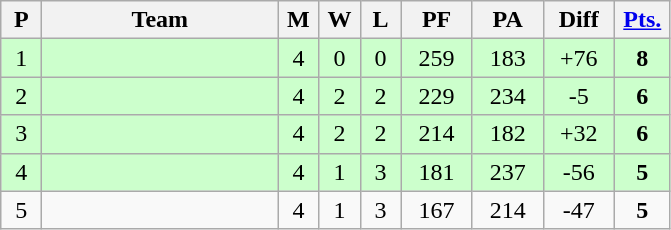<table class=wikitable>
<tr align=center>
<th width=20px>P</th>
<th width=150px>Team</th>
<th width=20px>M</th>
<th width=20px>W</th>
<th width=20px>L</th>
<th width=40px>PF</th>
<th width=40px>PA</th>
<th width=40px>Diff</th>
<th width=30px><a href='#'>Pts.</a></th>
</tr>
<tr align=center bgcolor="#ccffcc">
<td>1</td>
<td align=left></td>
<td>4</td>
<td>0</td>
<td>0</td>
<td>259</td>
<td>183</td>
<td>+76</td>
<td><strong>8</strong></td>
</tr>
<tr align=center bgcolor="#ccffcc">
<td>2</td>
<td align=left></td>
<td>4</td>
<td>2</td>
<td>2</td>
<td>229</td>
<td>234</td>
<td>-5</td>
<td><strong>6</strong></td>
</tr>
<tr align=center bgcolor="#ccffcc">
<td>3</td>
<td align=left></td>
<td>4</td>
<td>2</td>
<td>2</td>
<td>214</td>
<td>182</td>
<td>+32</td>
<td><strong>6</strong></td>
</tr>
<tr align=center bgcolor="#ccffcc">
<td>4</td>
<td align=left></td>
<td>4</td>
<td>1</td>
<td>3</td>
<td>181</td>
<td>237</td>
<td>-56</td>
<td><strong>5</strong></td>
</tr>
<tr align=center>
<td>5</td>
<td align=left></td>
<td>4</td>
<td>1</td>
<td>3</td>
<td>167</td>
<td>214</td>
<td>-47</td>
<td><strong>5</strong></td>
</tr>
</table>
